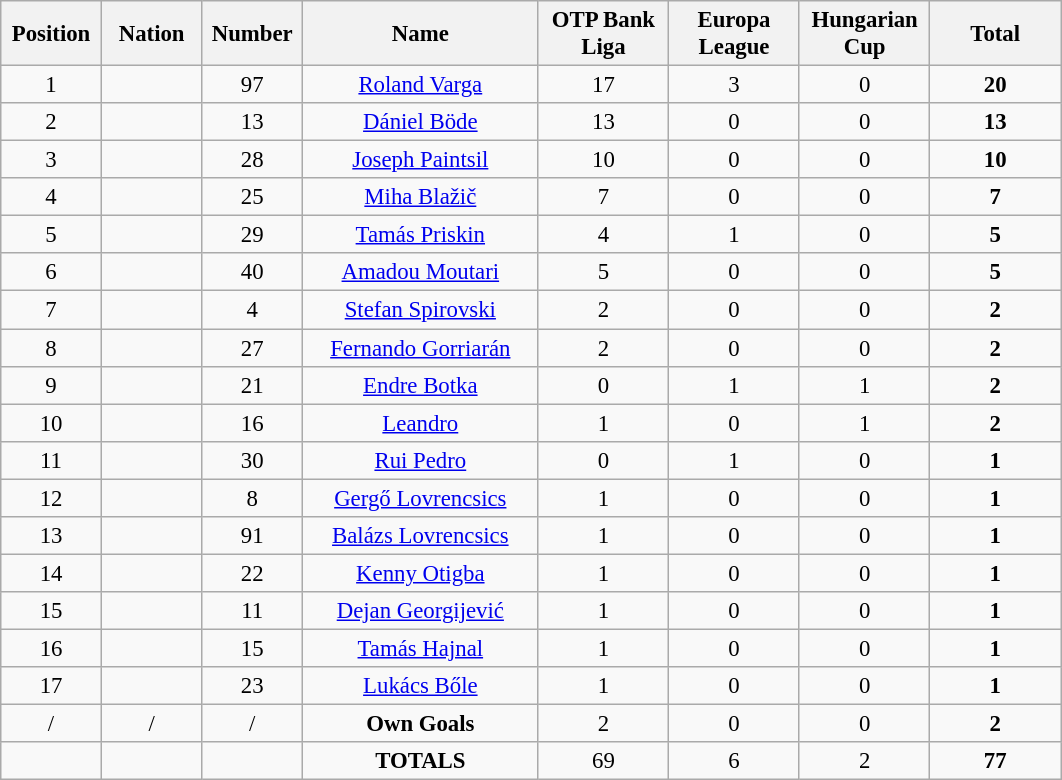<table class="wikitable" style="font-size: 95%; text-align: center;">
<tr>
<th width=60>Position</th>
<th width=60>Nation</th>
<th width=60>Number</th>
<th width=150>Name</th>
<th width=80>OTP Bank Liga</th>
<th width=80>Europa League</th>
<th width=80>Hungarian Cup</th>
<th width=80>Total</th>
</tr>
<tr>
<td>1</td>
<td></td>
<td>97</td>
<td><a href='#'>Roland Varga</a></td>
<td>17</td>
<td>3</td>
<td>0</td>
<td><strong>20</strong></td>
</tr>
<tr>
<td>2</td>
<td></td>
<td>13</td>
<td><a href='#'>Dániel Böde</a></td>
<td>13</td>
<td>0</td>
<td>0</td>
<td><strong>13</strong></td>
</tr>
<tr>
<td>3</td>
<td></td>
<td>28</td>
<td><a href='#'>Joseph Paintsil</a></td>
<td>10</td>
<td>0</td>
<td>0</td>
<td><strong>10</strong></td>
</tr>
<tr>
<td>4</td>
<td></td>
<td>25</td>
<td><a href='#'>Miha Blažič</a></td>
<td>7</td>
<td>0</td>
<td>0</td>
<td><strong>7</strong></td>
</tr>
<tr>
<td>5</td>
<td></td>
<td>29</td>
<td><a href='#'>Tamás Priskin</a></td>
<td>4</td>
<td>1</td>
<td>0</td>
<td><strong>5</strong></td>
</tr>
<tr>
<td>6</td>
<td></td>
<td>40</td>
<td><a href='#'>Amadou Moutari</a></td>
<td>5</td>
<td>0</td>
<td>0</td>
<td><strong>5</strong></td>
</tr>
<tr>
<td>7</td>
<td></td>
<td>4</td>
<td><a href='#'>Stefan Spirovski</a></td>
<td>2</td>
<td>0</td>
<td>0</td>
<td><strong>2</strong></td>
</tr>
<tr>
<td>8</td>
<td></td>
<td>27</td>
<td><a href='#'>Fernando Gorriarán</a></td>
<td>2</td>
<td>0</td>
<td>0</td>
<td><strong>2</strong></td>
</tr>
<tr>
<td>9</td>
<td></td>
<td>21</td>
<td><a href='#'>Endre Botka</a></td>
<td>0</td>
<td>1</td>
<td>1</td>
<td><strong>2</strong></td>
</tr>
<tr>
<td>10</td>
<td></td>
<td>16</td>
<td><a href='#'>Leandro</a></td>
<td>1</td>
<td>0</td>
<td>1</td>
<td><strong>2</strong></td>
</tr>
<tr>
<td>11</td>
<td></td>
<td>30</td>
<td><a href='#'>Rui Pedro</a></td>
<td>0</td>
<td>1</td>
<td>0</td>
<td><strong>1</strong></td>
</tr>
<tr>
<td>12</td>
<td></td>
<td>8</td>
<td><a href='#'>Gergő Lovrencsics</a></td>
<td>1</td>
<td>0</td>
<td>0</td>
<td><strong>1</strong></td>
</tr>
<tr>
<td>13</td>
<td></td>
<td>91</td>
<td><a href='#'>Balázs Lovrencsics</a></td>
<td>1</td>
<td>0</td>
<td>0</td>
<td><strong>1</strong></td>
</tr>
<tr>
<td>14</td>
<td></td>
<td>22</td>
<td><a href='#'>Kenny Otigba</a></td>
<td>1</td>
<td>0</td>
<td>0</td>
<td><strong>1</strong></td>
</tr>
<tr>
<td>15</td>
<td></td>
<td>11</td>
<td><a href='#'>Dejan Georgijević</a></td>
<td>1</td>
<td>0</td>
<td>0</td>
<td><strong>1</strong></td>
</tr>
<tr>
<td>16</td>
<td></td>
<td>15</td>
<td><a href='#'>Tamás Hajnal</a></td>
<td>1</td>
<td>0</td>
<td>0</td>
<td><strong>1</strong></td>
</tr>
<tr>
<td>17</td>
<td></td>
<td>23</td>
<td><a href='#'>Lukács Bőle</a></td>
<td>1</td>
<td>0</td>
<td>0</td>
<td><strong>1</strong></td>
</tr>
<tr>
<td>/</td>
<td>/</td>
<td>/</td>
<td><strong>Own Goals</strong></td>
<td>2</td>
<td>0</td>
<td>0</td>
<td><strong>2</strong></td>
</tr>
<tr>
<td></td>
<td></td>
<td></td>
<td><strong>TOTALS</strong></td>
<td>69</td>
<td>6</td>
<td>2</td>
<td><strong>77</strong></td>
</tr>
</table>
